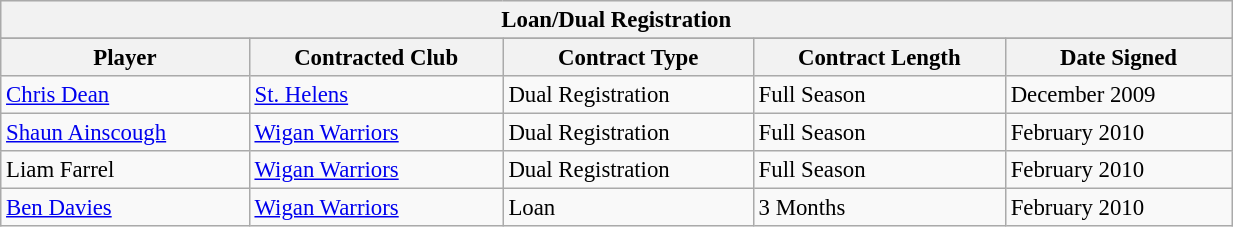<table class="wikitable" width="65%" style="font-size:95%">
<tr bgcolor="#efefef">
<th colspan=5>Loan/Dual Registration</th>
</tr>
<tr bgcolor="#efefef">
</tr>
<tr>
<th>Player</th>
<th>Contracted Club</th>
<th>Contract Type</th>
<th>Contract Length</th>
<th>Date Signed</th>
</tr>
<tr>
<td><a href='#'>Chris Dean</a></td>
<td><a href='#'>St. Helens</a></td>
<td>Dual Registration</td>
<td>Full Season</td>
<td>December 2009</td>
</tr>
<tr>
<td><a href='#'>Shaun Ainscough</a></td>
<td><a href='#'>Wigan Warriors</a></td>
<td>Dual Registration</td>
<td>Full Season</td>
<td>February 2010</td>
</tr>
<tr>
<td>Liam Farrel</td>
<td><a href='#'>Wigan Warriors</a></td>
<td>Dual Registration</td>
<td>Full Season</td>
<td>February 2010</td>
</tr>
<tr>
<td><a href='#'>Ben Davies</a></td>
<td><a href='#'>Wigan Warriors</a></td>
<td>Loan</td>
<td>3 Months</td>
<td>February 2010</td>
</tr>
</table>
